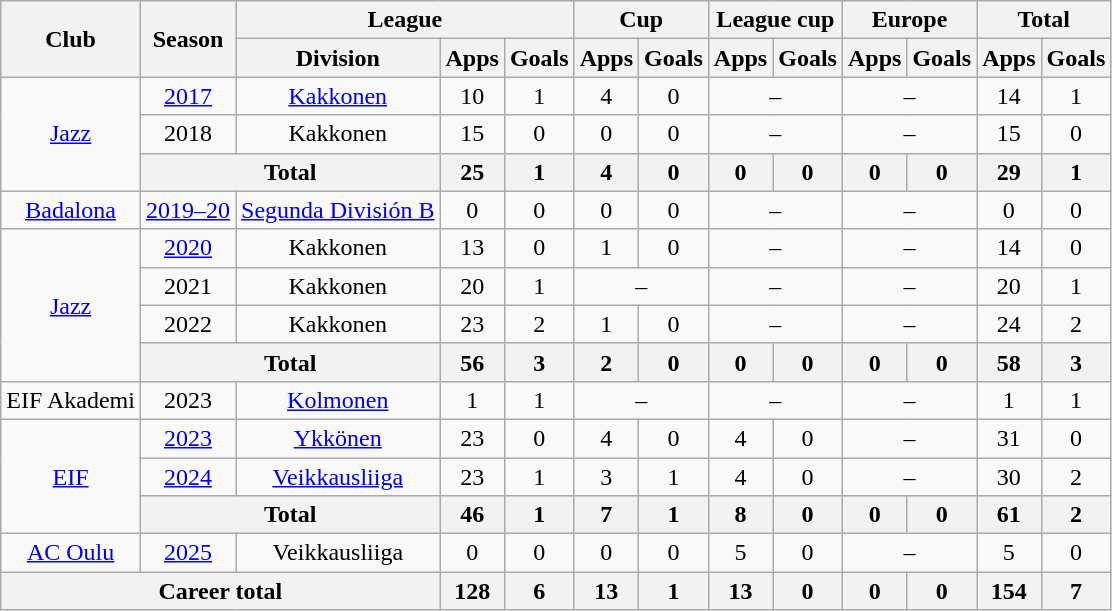<table class="wikitable" style="text-align:center">
<tr>
<th rowspan="2">Club</th>
<th rowspan="2">Season</th>
<th colspan="3">League</th>
<th colspan="2">Cup</th>
<th colspan="2">League cup</th>
<th colspan="2">Europe</th>
<th colspan="2">Total</th>
</tr>
<tr>
<th>Division</th>
<th>Apps</th>
<th>Goals</th>
<th>Apps</th>
<th>Goals</th>
<th>Apps</th>
<th>Goals</th>
<th>Apps</th>
<th>Goals</th>
<th>Apps</th>
<th>Goals</th>
</tr>
<tr>
<td rowspan=3><a href='#'>Jazz</a></td>
<td><a href='#'>2017</a></td>
<td><a href='#'>Kakkonen</a></td>
<td>10</td>
<td>1</td>
<td>4</td>
<td>0</td>
<td colspan=2>–</td>
<td colspan=2>–</td>
<td>14</td>
<td>1</td>
</tr>
<tr>
<td>2018</td>
<td>Kakkonen</td>
<td>15</td>
<td>0</td>
<td>0</td>
<td>0</td>
<td colspan=2>–</td>
<td colspan=2>–</td>
<td>15</td>
<td>0</td>
</tr>
<tr>
<th colspan=2>Total</th>
<th>25</th>
<th>1</th>
<th>4</th>
<th>0</th>
<th>0</th>
<th>0</th>
<th>0</th>
<th>0</th>
<th>29</th>
<th>1</th>
</tr>
<tr>
<td><a href='#'>Badalona</a></td>
<td><a href='#'>2019–20</a></td>
<td><a href='#'>Segunda División B</a></td>
<td>0</td>
<td>0</td>
<td>0</td>
<td>0</td>
<td colspan=2>–</td>
<td colspan=2>–</td>
<td>0</td>
<td>0</td>
</tr>
<tr>
<td rowspan=4><a href='#'>Jazz</a></td>
<td><a href='#'>2020</a></td>
<td>Kakkonen</td>
<td>13</td>
<td>0</td>
<td>1</td>
<td>0</td>
<td colspan=2>–</td>
<td colspan=2>–</td>
<td>14</td>
<td>0</td>
</tr>
<tr>
<td>2021</td>
<td>Kakkonen</td>
<td>20</td>
<td>1</td>
<td colspan=2>–</td>
<td colspan=2>–</td>
<td colspan=2>–</td>
<td>20</td>
<td>1</td>
</tr>
<tr>
<td>2022</td>
<td>Kakkonen</td>
<td>23</td>
<td>2</td>
<td>1</td>
<td>0</td>
<td colspan=2>–</td>
<td colspan=2>–</td>
<td>24</td>
<td>2</td>
</tr>
<tr>
<th colspan=2>Total</th>
<th>56</th>
<th>3</th>
<th>2</th>
<th>0</th>
<th>0</th>
<th>0</th>
<th>0</th>
<th>0</th>
<th>58</th>
<th>3</th>
</tr>
<tr>
<td>EIF Akademi</td>
<td>2023</td>
<td><a href='#'>Kolmonen</a></td>
<td>1</td>
<td>1</td>
<td colspan=2>–</td>
<td colspan=2>–</td>
<td colspan=2>–</td>
<td>1</td>
<td>1</td>
</tr>
<tr>
<td rowspan=3><a href='#'>EIF</a></td>
<td><a href='#'>2023</a></td>
<td><a href='#'>Ykkönen</a></td>
<td>23</td>
<td>0</td>
<td>4</td>
<td>0</td>
<td>4</td>
<td>0</td>
<td colspan=2>–</td>
<td>31</td>
<td>0</td>
</tr>
<tr>
<td><a href='#'>2024</a></td>
<td><a href='#'>Veikkausliiga</a></td>
<td>23</td>
<td>1</td>
<td>3</td>
<td>1</td>
<td>4</td>
<td>0</td>
<td colspan=2>–</td>
<td>30</td>
<td>2</td>
</tr>
<tr>
<th colspan=2>Total</th>
<th>46</th>
<th>1</th>
<th>7</th>
<th>1</th>
<th>8</th>
<th>0</th>
<th>0</th>
<th>0</th>
<th>61</th>
<th>2</th>
</tr>
<tr>
<td><a href='#'>AC Oulu</a></td>
<td><a href='#'>2025</a></td>
<td>Veikkausliiga</td>
<td>0</td>
<td>0</td>
<td>0</td>
<td>0</td>
<td>5</td>
<td>0</td>
<td colspan=2>–</td>
<td>5</td>
<td>0</td>
</tr>
<tr>
<th colspan="3">Career total</th>
<th>128</th>
<th>6</th>
<th>13</th>
<th>1</th>
<th>13</th>
<th>0</th>
<th>0</th>
<th>0</th>
<th>154</th>
<th>7</th>
</tr>
</table>
